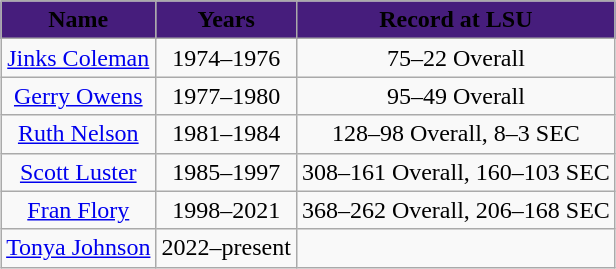<table class="wikitable sortable" style="margin: 1em auto 1em auto">
<tr>
<th style="background:#461d7c;"><span>Name</span></th>
<th style="background:#461d7c;"><span>Years</span></th>
<th style="background:#461d7c;"><span>Record at LSU</span></th>
</tr>
<tr style="text-align:center;">
<td><a href='#'>Jinks Coleman</a></td>
<td>1974–1976</td>
<td>75–22 Overall</td>
</tr>
<tr style="text-align:center;">
<td><a href='#'>Gerry Owens</a></td>
<td>1977–1980</td>
<td>95–49 Overall</td>
</tr>
<tr style="text-align:center;">
<td><a href='#'>Ruth Nelson</a></td>
<td>1981–1984</td>
<td>128–98 Overall, 8–3 SEC</td>
</tr>
<tr style="text-align:center;">
<td><a href='#'>Scott Luster</a></td>
<td>1985–1997</td>
<td>308–161 Overall, 160–103 SEC</td>
</tr>
<tr style="text-align:center;">
<td><a href='#'>Fran Flory</a></td>
<td>1998–2021</td>
<td>368–262 Overall, 206–168 SEC</td>
</tr>
<tr style="text-align:center;">
<td><a href='#'>Tonya Johnson</a></td>
<td>2022–present</td>
<td></td>
</tr>
</table>
